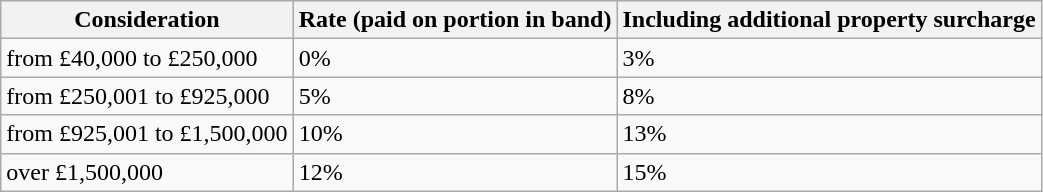<table class="wikitable">
<tr>
<th>Consideration</th>
<th>Rate (paid on portion in band)</th>
<th>Including additional property surcharge</th>
</tr>
<tr>
<td>from £40,000 to £250,000</td>
<td>0%</td>
<td>3%</td>
</tr>
<tr>
<td>from £250,001 to £925,000</td>
<td>5%</td>
<td>8%</td>
</tr>
<tr>
<td>from £925,001 to £1,500,000</td>
<td>10%</td>
<td>13%</td>
</tr>
<tr>
<td>over £1,500,000</td>
<td>12%</td>
<td>15%</td>
</tr>
</table>
